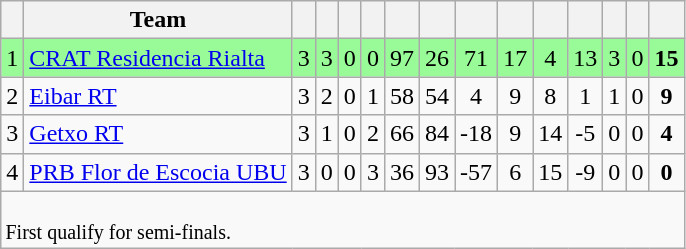<table class="wikitable" style="text-align:center;">
<tr>
<th></th>
<th>Team</th>
<th></th>
<th></th>
<th></th>
<th></th>
<th></th>
<th></th>
<th></th>
<th></th>
<th></th>
<th></th>
<th></th>
<th></th>
<th></th>
</tr>
<tr bgcolor=palegreen>
<td>1</td>
<td align="left"><a href='#'>CRAT Residencia Rialta</a></td>
<td>3</td>
<td>3</td>
<td>0</td>
<td>0</td>
<td>97</td>
<td>26</td>
<td>71</td>
<td>17</td>
<td>4</td>
<td>13</td>
<td>3</td>
<td>0</td>
<td><strong>15</strong></td>
</tr>
<tr>
<td>2</td>
<td align="left"><a href='#'>Eibar RT</a></td>
<td>3</td>
<td>2</td>
<td>0</td>
<td>1</td>
<td>58</td>
<td>54</td>
<td>4</td>
<td>9</td>
<td>8</td>
<td>1</td>
<td>1</td>
<td>0</td>
<td><strong>9</strong></td>
</tr>
<tr>
<td>3</td>
<td align="left"><a href='#'>Getxo RT</a></td>
<td>3</td>
<td>1</td>
<td>0</td>
<td>2</td>
<td>66</td>
<td>84</td>
<td>-18</td>
<td>9</td>
<td>14</td>
<td>-5</td>
<td>0</td>
<td>0</td>
<td><strong>4</strong></td>
</tr>
<tr>
<td>4</td>
<td align="left"><a href='#'>PRB Flor de Escocia UBU</a></td>
<td>3</td>
<td>0</td>
<td>0</td>
<td>3</td>
<td>36</td>
<td>93</td>
<td>-57</td>
<td>6</td>
<td>15</td>
<td>-9</td>
<td>0</td>
<td>0</td>
<td><strong>0</strong></td>
</tr>
<tr | style="text-align:left;" |>
<td colspan="15" style="border:0px; font-size:smaller"><br><span>First</span> qualify for semi-finals.</td>
</tr>
</table>
